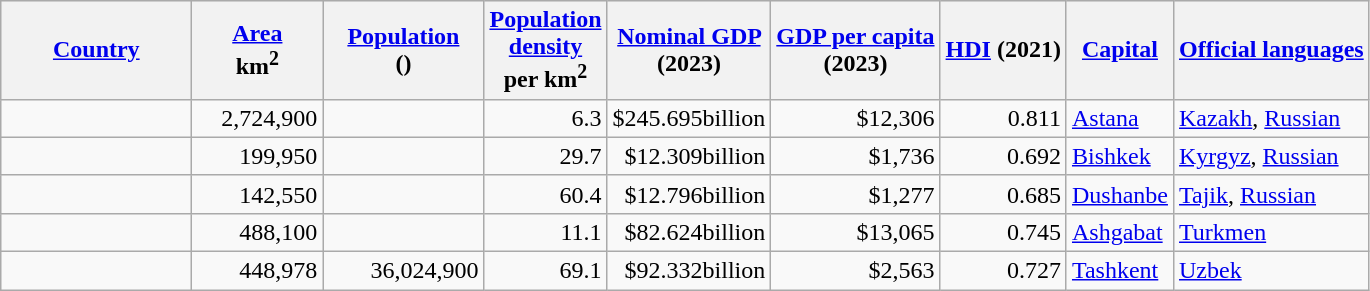<table class="wikitable sortable">
<tr style="background:#ececec;">
<th scope="col" style="width:120px;"><a href='#'>Country</a></th>
<th scope="col" style="width:80px;"><a href='#'>Area</a><br>km<sup>2</sup></th>
<th scope="col" style="width:100px;"><a href='#'>Population</a><br>()</th>
<th scope="col" style="width:50px;"><a href='#'>Population density</a><br>per km<sup>2</sup></th>
<th scope="col" style="width:100px;"><a href='#'>Nominal GDP</a> (2023)<br></th>
<th><a href='#'>GDP per capita</a><br> (2023)</th>
<th><a href='#'>HDI</a> (2021)</th>
<th><a href='#'>Capital</a></th>
<th><a href='#'>Official languages</a></th>
</tr>
<tr>
<td style="text-align:left;"></td>
<td style="text-align:right;">2,724,900</td>
<td style="text-align:right;"></td>
<td style="text-align:right;">6.3</td>
<td style="text-align:right;">$245.695billion</td>
<td style="text-align:right;">$12,306</td>
<td style="text-align:right;">0.811</td>
<td style="text-align:left;"><a href='#'>Astana</a></td>
<td style="text-align:left;"><a href='#'>Kazakh</a>, <a href='#'>Russian</a></td>
</tr>
<tr>
<td style="text-align:left;"></td>
<td style="text-align:right;">199,950</td>
<td style="text-align:right;"></td>
<td style="text-align:right;">29.7</td>
<td style="text-align:right;">$12.309billion</td>
<td style="text-align:right;">$1,736</td>
<td style="text-align:right;">0.692</td>
<td style="text-align:left;"><a href='#'>Bishkek</a></td>
<td style="text-align:left;"><a href='#'>Kyrgyz</a>, <a href='#'>Russian</a></td>
</tr>
<tr>
<td style="text-align:left;"></td>
<td style="text-align:right;">142,550</td>
<td style="text-align:right;"></td>
<td style="text-align:right;">60.4</td>
<td style="text-align:right;">$12.796billion</td>
<td style="text-align:right;">$1,277</td>
<td style="text-align:right;">0.685</td>
<td style="text-align:left;"><a href='#'>Dushanbe</a></td>
<td style="text-align:left;"><a href='#'>Tajik</a>, <a href='#'>Russian</a></td>
</tr>
<tr>
<td style="text-align:left;"></td>
<td style="text-align:right;">488,100</td>
<td style="text-align:right;"></td>
<td style="text-align:right;">11.1</td>
<td style="text-align:right;">$82.624billion</td>
<td style="text-align:right;">$13,065</td>
<td style="text-align:right;">0.745</td>
<td style="text-align:left;"><a href='#'>Ashgabat</a></td>
<td style="text-align:left;"><a href='#'>Turkmen</a></td>
</tr>
<tr>
<td style="text-align:left;"></td>
<td style="text-align:right;">448,978</td>
<td style="text-align:right;">36,024,900</td>
<td style="text-align:right;">69.1</td>
<td style="text-align:right;">$92.332billion</td>
<td style="text-align:right;">$2,563</td>
<td style="text-align:right;">0.727</td>
<td style="text-align:left;"><a href='#'>Tashkent</a></td>
<td style="text-align:left;"><a href='#'>Uzbek</a></td>
</tr>
</table>
